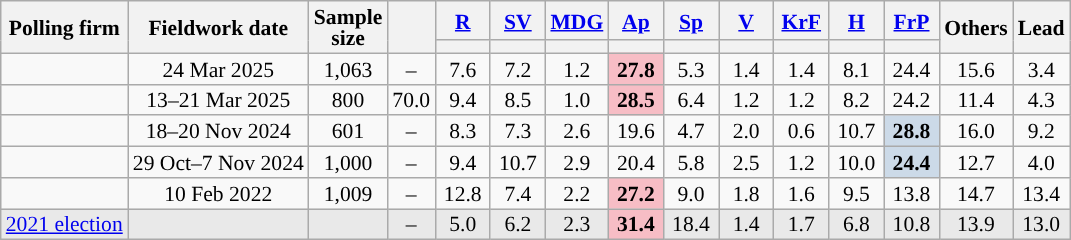<table class="wikitable sortable mw-datatable" style="text-align:center;font-size:90%;line-height:14px;">
<tr>
<th rowspan="2">Polling firm</th>
<th rowspan="2">Fieldwork date</th>
<th rowspan="2">Sample<br>size</th>
<th rowspan="2"></th>
<th class="unsortable" style="width:30px;"><a href='#'>R</a></th>
<th class="unsortable" style="width:30px;"><a href='#'>SV</a></th>
<th class="unsortable" style="width:30px;"><a href='#'>MDG</a></th>
<th class="unsortable" style="width:30px;"><a href='#'>Ap</a></th>
<th class="unsortable" style="width:30px;"><a href='#'>Sp</a></th>
<th class="unsortable" style="width:30px;"><a href='#'>V</a></th>
<th class="unsortable" style="width:30px;"><a href='#'>KrF</a></th>
<th class="unsortable" style="width:30px;"><a href='#'>H</a></th>
<th class="unsortable" style="width:30px;"><a href='#'>FrP</a></th>
<th rowspan="2" class="unsortable" style="width:30px;">Others</th>
<th rowspan="2">Lead</th>
</tr>
<tr>
<th style="background:"></th>
<th style="background:"></th>
<th style="background:"></th>
<th style="background:"></th>
<th style="background:"></th>
<th style="background:"></th>
<th style="background:"></th>
<th style="background:"></th>
<th style="background:"></th>
</tr>
<tr>
<td></td>
<td>24 Mar 2025</td>
<td>1,063</td>
<td>–</td>
<td>7.6</td>
<td>7.2</td>
<td>1.2</td>
<td style="background:#F7BDC5;"><strong>27.8</strong></td>
<td>5.3</td>
<td>1.4</td>
<td>1.4</td>
<td>8.1</td>
<td>24.4</td>
<td>15.6</td>
<td style="background:">3.4</td>
</tr>
<tr>
<td></td>
<td>13–21 Mar 2025</td>
<td>800</td>
<td>70.0</td>
<td>9.4</td>
<td>8.5</td>
<td>1.0</td>
<td style="background:#F7BDC5;"><strong>28.5</strong></td>
<td>6.4</td>
<td>1.2</td>
<td>1.2</td>
<td>8.2</td>
<td>24.2</td>
<td>11.4</td>
<td style="background:">4.3</td>
</tr>
<tr>
<td></td>
<td>18–20 Nov 2024</td>
<td>601</td>
<td>–</td>
<td>8.3</td>
<td>7.3</td>
<td>2.6</td>
<td>19.6</td>
<td>4.7</td>
<td>2.0</td>
<td>0.6</td>
<td>10.7</td>
<td style="background:#ccdae8;"><strong>28.8</strong></td>
<td>16.0</td>
<td style="background:">9.2</td>
</tr>
<tr>
<td></td>
<td>29 Oct–7 Nov 2024</td>
<td>1,000</td>
<td>–</td>
<td>9.4</td>
<td>10.7</td>
<td>2.9</td>
<td>20.4</td>
<td>5.8</td>
<td>2.5</td>
<td>1.2</td>
<td>10.0</td>
<td style="background:#ccdae8;"><strong>24.4</strong></td>
<td>12.7</td>
<td style="background:">4.0</td>
</tr>
<tr>
<td></td>
<td>10 Feb 2022</td>
<td>1,009</td>
<td>–</td>
<td>12.8</td>
<td>7.4</td>
<td>2.2</td>
<td style="background:#F7BDC5;"><strong>27.2</strong></td>
<td>9.0</td>
<td>1.8</td>
<td>1.6</td>
<td>9.5</td>
<td>13.8</td>
<td>14.7</td>
<td style="background:">13.4</td>
</tr>
<tr style="background:#E9E9E9;">
<td><a href='#'>2021 election</a></td>
<td></td>
<td></td>
<td>–</td>
<td>5.0</td>
<td>6.2</td>
<td>2.3</td>
<td style="background:#F7BDC5;"><strong>31.4</strong></td>
<td>18.4</td>
<td>1.4</td>
<td>1.7</td>
<td>6.8</td>
<td>10.8</td>
<td>13.9</td>
<td style="background:">13.0</td>
</tr>
</table>
